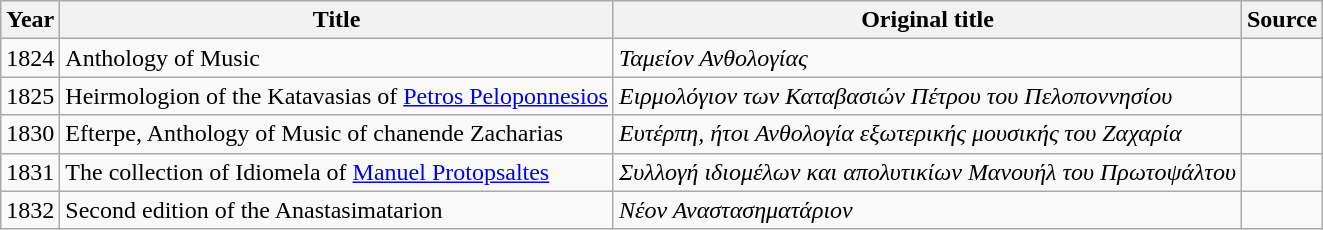<table class="wikitable sortable">
<tr>
<th>Year</th>
<th>Title</th>
<th>Original title</th>
<th>Source</th>
</tr>
<tr>
<td>1824</td>
<td>Anthology of Music</td>
<td><em>Ταμείον Ανθολογίας</em></td>
<td></td>
</tr>
<tr>
<td>1825</td>
<td>Heirmologion of the Katavasias of <a href='#'>Petros Peloponnesios</a></td>
<td><em>Ειρμολόγιον των Καταβασιών Πέτρου του Πελοποννησίου</em></td>
<td></td>
</tr>
<tr>
<td>1830</td>
<td>Efterpe, Anthology of Music of chanende Zacharias</td>
<td><em>Ευτέρπη, ήτοι Ανθολογία εξωτερικής μουσικής του Ζαχαρία</em></td>
<td></td>
</tr>
<tr>
<td>1831</td>
<td>The collection of Idiomela of <a href='#'>Manuel Protopsaltes</a></td>
<td><em>Συλλογή ιδιομέλων και απολυτικίων Μανουήλ του Πρωτοψάλτου</em></td>
<td></td>
</tr>
<tr>
<td>1832</td>
<td>Second edition of the Anastasimatarion</td>
<td><em>Νέον Αναστασηματάριον</em></td>
<td></td>
</tr>
</table>
